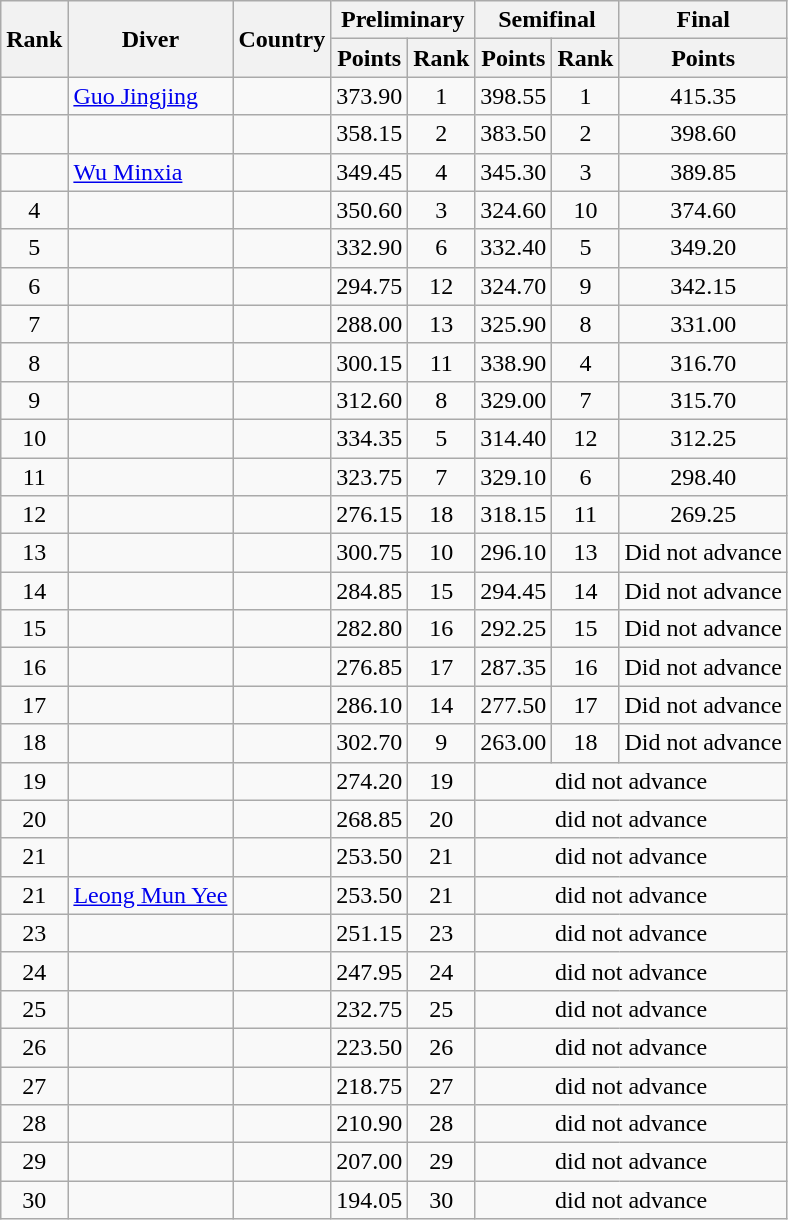<table class="wikitable sortable" style="text-align:center">
<tr>
<th rowspan="2">Rank</th>
<th rowspan="2">Diver</th>
<th rowspan="2">Country</th>
<th colspan="2">Preliminary</th>
<th colspan="2">Semifinal</th>
<th>Final</th>
</tr>
<tr>
<th>Points</th>
<th>Rank</th>
<th>Points</th>
<th>Rank</th>
<th>Points</th>
</tr>
<tr>
<td></td>
<td align=left><a href='#'>Guo Jingjing</a></td>
<td align=left></td>
<td>373.90</td>
<td>1</td>
<td>398.55</td>
<td>1</td>
<td>415.35</td>
</tr>
<tr>
<td></td>
<td align=left></td>
<td align=left></td>
<td>358.15</td>
<td>2</td>
<td>383.50</td>
<td>2</td>
<td>398.60</td>
</tr>
<tr>
<td></td>
<td align=left><a href='#'>Wu Minxia</a></td>
<td align=left></td>
<td>349.45</td>
<td>4</td>
<td>345.30</td>
<td>3</td>
<td>389.85</td>
</tr>
<tr>
<td>4</td>
<td align=left></td>
<td align=left></td>
<td>350.60</td>
<td>3</td>
<td>324.60</td>
<td>10</td>
<td>374.60</td>
</tr>
<tr>
<td>5</td>
<td align=left></td>
<td align=left></td>
<td>332.90</td>
<td>6</td>
<td>332.40</td>
<td>5</td>
<td>349.20</td>
</tr>
<tr>
<td>6</td>
<td align=left></td>
<td align=left></td>
<td>294.75</td>
<td>12</td>
<td>324.70</td>
<td>9</td>
<td>342.15</td>
</tr>
<tr>
<td>7</td>
<td align=left></td>
<td align=left></td>
<td>288.00</td>
<td>13</td>
<td>325.90</td>
<td>8</td>
<td>331.00</td>
</tr>
<tr>
<td>8</td>
<td align=left></td>
<td align=left></td>
<td>300.15</td>
<td>11</td>
<td>338.90</td>
<td>4</td>
<td>316.70</td>
</tr>
<tr>
<td>9</td>
<td align=left></td>
<td align=left></td>
<td>312.60</td>
<td>8</td>
<td>329.00</td>
<td>7</td>
<td>315.70</td>
</tr>
<tr>
<td>10</td>
<td align=left></td>
<td align=left></td>
<td>334.35</td>
<td>5</td>
<td>314.40</td>
<td>12</td>
<td>312.25</td>
</tr>
<tr>
<td>11</td>
<td align=left></td>
<td align=left></td>
<td>323.75</td>
<td>7</td>
<td>329.10</td>
<td>6</td>
<td>298.40</td>
</tr>
<tr>
<td>12</td>
<td align=left></td>
<td align=left></td>
<td>276.15</td>
<td>18</td>
<td>318.15</td>
<td>11</td>
<td>269.25</td>
</tr>
<tr>
<td>13</td>
<td align=left></td>
<td align=left></td>
<td>300.75</td>
<td>10</td>
<td>296.10</td>
<td>13</td>
<td>Did not advance</td>
</tr>
<tr>
<td>14</td>
<td align=left></td>
<td align=left></td>
<td>284.85</td>
<td>15</td>
<td>294.45</td>
<td>14</td>
<td>Did not advance</td>
</tr>
<tr>
<td>15</td>
<td align=left></td>
<td align=left></td>
<td>282.80</td>
<td>16</td>
<td>292.25</td>
<td>15</td>
<td>Did not advance</td>
</tr>
<tr>
<td>16</td>
<td align=left></td>
<td align=left></td>
<td>276.85</td>
<td>17</td>
<td>287.35</td>
<td>16</td>
<td>Did not advance</td>
</tr>
<tr>
<td>17</td>
<td align=left></td>
<td align=left></td>
<td>286.10</td>
<td>14</td>
<td>277.50</td>
<td>17</td>
<td>Did not advance</td>
</tr>
<tr>
<td>18</td>
<td align=left></td>
<td align=left></td>
<td>302.70</td>
<td>9</td>
<td>263.00</td>
<td>18</td>
<td>Did not advance</td>
</tr>
<tr>
<td>19</td>
<td align=left></td>
<td align=left></td>
<td>274.20</td>
<td>19</td>
<td colspan=3>did not advance</td>
</tr>
<tr>
<td>20</td>
<td align=left></td>
<td align=left></td>
<td>268.85</td>
<td>20</td>
<td colspan=3>did not advance</td>
</tr>
<tr>
<td>21</td>
<td align=left></td>
<td align=left></td>
<td>253.50</td>
<td>21</td>
<td colspan=3>did not advance</td>
</tr>
<tr>
<td>21</td>
<td align=left><a href='#'>Leong Mun Yee</a></td>
<td align=left></td>
<td>253.50</td>
<td>21</td>
<td colspan=3>did not advance</td>
</tr>
<tr>
<td>23</td>
<td align=left></td>
<td align=left></td>
<td>251.15</td>
<td>23</td>
<td colspan=3>did not advance</td>
</tr>
<tr>
<td>24</td>
<td align=left></td>
<td align=left></td>
<td>247.95</td>
<td>24</td>
<td colspan=3>did not advance</td>
</tr>
<tr>
<td>25</td>
<td align=left></td>
<td align=left></td>
<td>232.75</td>
<td>25</td>
<td colspan=3>did not advance</td>
</tr>
<tr>
<td>26</td>
<td align=left></td>
<td align=left></td>
<td>223.50</td>
<td>26</td>
<td colspan=3>did not advance</td>
</tr>
<tr>
<td>27</td>
<td align=left></td>
<td align=left></td>
<td>218.75</td>
<td>27</td>
<td colspan=3>did not advance</td>
</tr>
<tr>
<td>28</td>
<td align=left></td>
<td align=left></td>
<td>210.90</td>
<td>28</td>
<td colspan=3>did not advance</td>
</tr>
<tr>
<td>29</td>
<td align=left></td>
<td align=left></td>
<td>207.00</td>
<td>29</td>
<td colspan=3>did not advance</td>
</tr>
<tr>
<td>30</td>
<td align=left></td>
<td align=left></td>
<td>194.05</td>
<td>30</td>
<td colspan=3>did not advance</td>
</tr>
</table>
